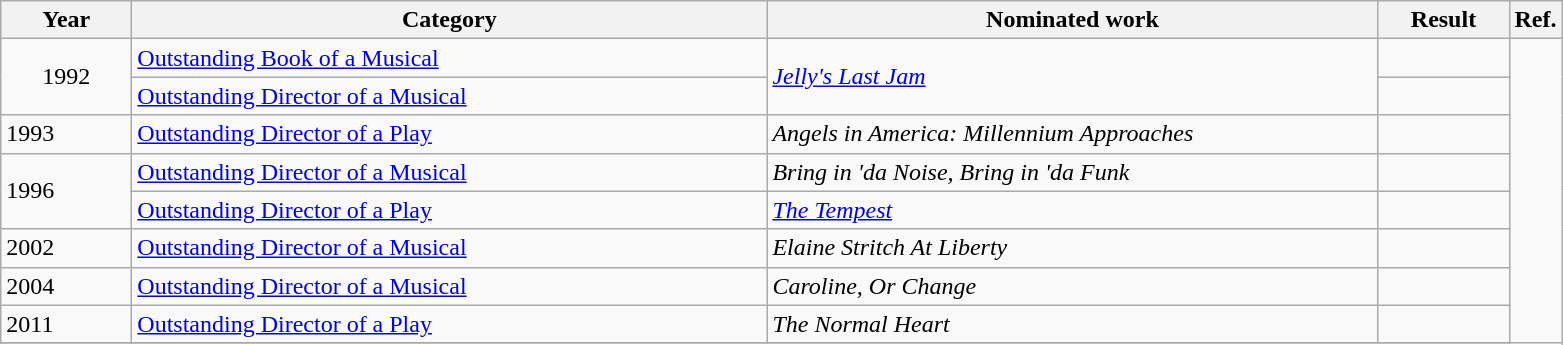<table class=wikitable>
<tr>
<th scope="col" style="width:5em;">Year</th>
<th scope="col" style="width:26em;">Category</th>
<th scope="col" style="width:25em;">Nominated work</th>
<th scope="col" style="width:5em;">Result</th>
<th>Ref.</th>
</tr>
<tr>
<td style="text-align:center;", rowspan=2>1992</td>
<td><a href='#'>Outstanding Book of a Musical</a></td>
<td rowspan=2><em><a href='#'>Jelly's Last Jam</a></em></td>
<td></td>
</tr>
<tr>
<td><a href='#'>Outstanding Director of a Musical</a></td>
<td></td>
</tr>
<tr>
<td>1993</td>
<td><a href='#'>Outstanding Director of a Play</a></td>
<td><em>Angels in America: Millennium Approaches</em></td>
<td></td>
</tr>
<tr>
<td rowspan=2>1996</td>
<td><a href='#'>Outstanding Director of a Musical</a></td>
<td><em>Bring in 'da Noise, Bring in 'da Funk</em></td>
<td></td>
</tr>
<tr>
<td><a href='#'>Outstanding Director of a Play</a></td>
<td><em><a href='#'>The Tempest</a></em></td>
<td></td>
</tr>
<tr>
<td>2002</td>
<td><a href='#'>Outstanding Director of a Musical</a></td>
<td><em>Elaine Stritch At Liberty</em></td>
<td></td>
</tr>
<tr>
<td>2004</td>
<td><a href='#'>Outstanding Director of a Musical</a></td>
<td><em>Caroline, Or Change</em></td>
<td></td>
</tr>
<tr>
<td>2011</td>
<td><a href='#'>Outstanding Director of a Play</a></td>
<td><em>The Normal Heart</em></td>
<td></td>
</tr>
<tr>
</tr>
</table>
